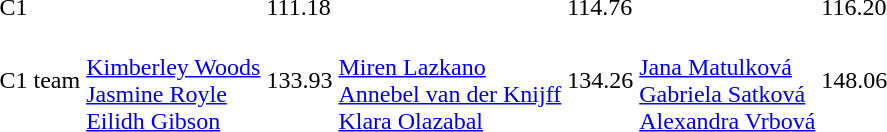<table>
<tr>
<td>C1</td>
<td></td>
<td>111.18</td>
<td></td>
<td>114.76</td>
<td></td>
<td>116.20</td>
</tr>
<tr>
<td>C1 team</td>
<td><br><a href='#'>Kimberley Woods</a><br><a href='#'>Jasmine Royle</a><br><a href='#'>Eilidh Gibson</a></td>
<td>133.93</td>
<td><br><a href='#'>Miren Lazkano</a><br><a href='#'>Annebel van der Knijff</a><br><a href='#'>Klara Olazabal</a></td>
<td>134.26</td>
<td><br><a href='#'>Jana Matulková</a><br><a href='#'>Gabriela Satková</a><br><a href='#'>Alexandra Vrbová</a></td>
<td>148.06</td>
</tr>
</table>
